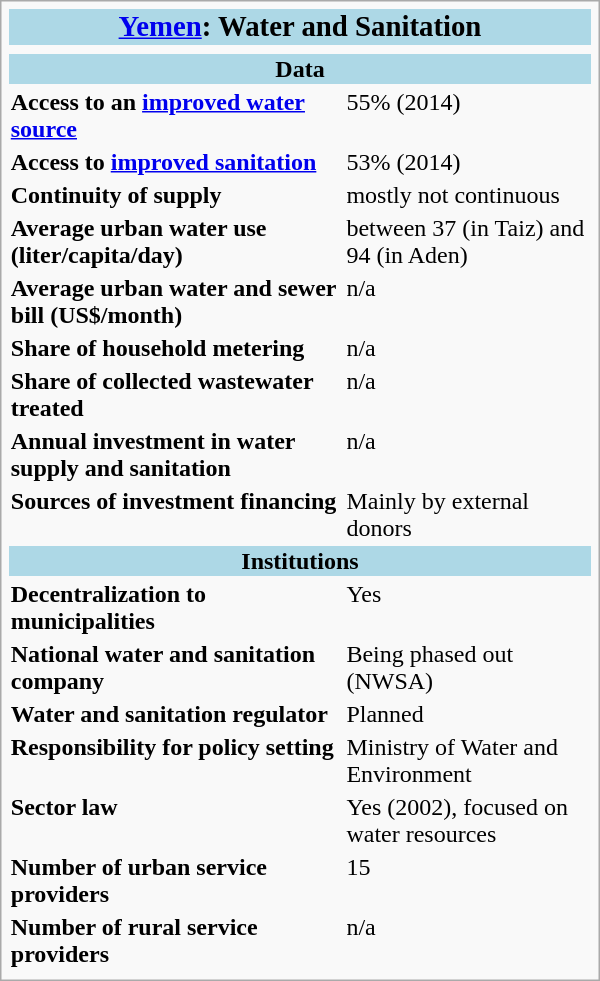<table style="width: 25em; text-align: left;" class="infobox">
<tr>
<th align="center" bgcolor="lightblue" colspan="2"><big><a href='#'>Yemen</a>: Water and Sanitation</big></th>
</tr>
<tr>
<td colspan="2" style="text-align:center"></td>
</tr>
<tr>
<th align="center" bgcolor="lightblue" colspan="3">Data</th>
</tr>
<tr>
<th align="left" valign="top">Access to an <a href='#'>improved water source</a></th>
<td>55% (2014)</td>
</tr>
<tr>
<th align="left" valign="top">Access to <a href='#'>improved sanitation</a></th>
<td valign="top">53% (2014)</td>
</tr>
<tr>
<th align="left" valign="top">Continuity of supply</th>
<td valign="top">mostly not continuous</td>
</tr>
<tr>
<th align="left" valign="top">Average urban water use (liter/capita/day)</th>
<td valign="top">between 37 (in Taiz) and 94 (in Aden) </td>
</tr>
<tr>
<th align="left" valign="top">Average urban water and sewer bill (US$/month)</th>
<td valign="top">n/a</td>
</tr>
<tr>
<th align="left" valign="top">Share of household metering</th>
<td valign="top">n/a</td>
</tr>
<tr>
<th align="left" valign="top">Share of collected wastewater treated</th>
<td valign="top">n/a</td>
</tr>
<tr>
<th align="left" valign="top">Annual investment in water supply and sanitation</th>
<td valign="top">n/a</td>
</tr>
<tr>
<th align="left" valign="top">Sources of investment financing</th>
<td valign="top">Mainly by external donors</td>
</tr>
<tr>
<th align="center" bgcolor="lightblue" colspan="3">Institutions</th>
</tr>
<tr>
<th align="left" valign="top">Decentralization to municipalities</th>
<td valign="top">Yes</td>
</tr>
<tr>
<th align="left" valign="top">National water and sanitation company</th>
<td valign="top">Being phased out (NWSA)</td>
</tr>
<tr>
<th align="left" valign="top">Water and sanitation regulator</th>
<td valign="top">Planned</td>
</tr>
<tr>
<th align="left" valign="top">Responsibility for policy setting</th>
<td valign="top">Ministry of Water and Environment</td>
</tr>
<tr>
<th align="left" valign="top">Sector law</th>
<td valign="top">Yes (2002), focused on water resources</td>
</tr>
<tr>
<th align="left" valign="top">Number of urban service providers</th>
<td valign="top">15</td>
</tr>
<tr>
<th align="left" valign="top">Number of rural service providers</th>
<td valign="top">n/a</td>
</tr>
<tr>
</tr>
</table>
